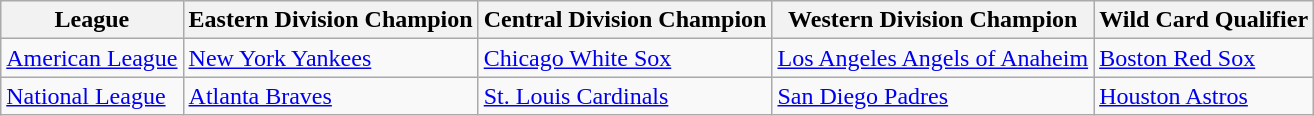<table class="wikitable">
<tr>
<th>League</th>
<th>Eastern Division Champion</th>
<th>Central Division Champion</th>
<th>Western Division Champion</th>
<th>Wild Card Qualifier</th>
</tr>
<tr>
<td><a href='#'>American League</a></td>
<td><a href='#'>New York Yankees</a></td>
<td><a href='#'>Chicago White Sox</a></td>
<td><a href='#'>Los Angeles Angels of Anaheim</a></td>
<td><a href='#'>Boston Red Sox</a></td>
</tr>
<tr>
<td><a href='#'>National League</a></td>
<td><a href='#'>Atlanta Braves</a></td>
<td><a href='#'>St. Louis Cardinals</a></td>
<td><a href='#'>San Diego Padres</a></td>
<td><a href='#'>Houston Astros</a></td>
</tr>
</table>
